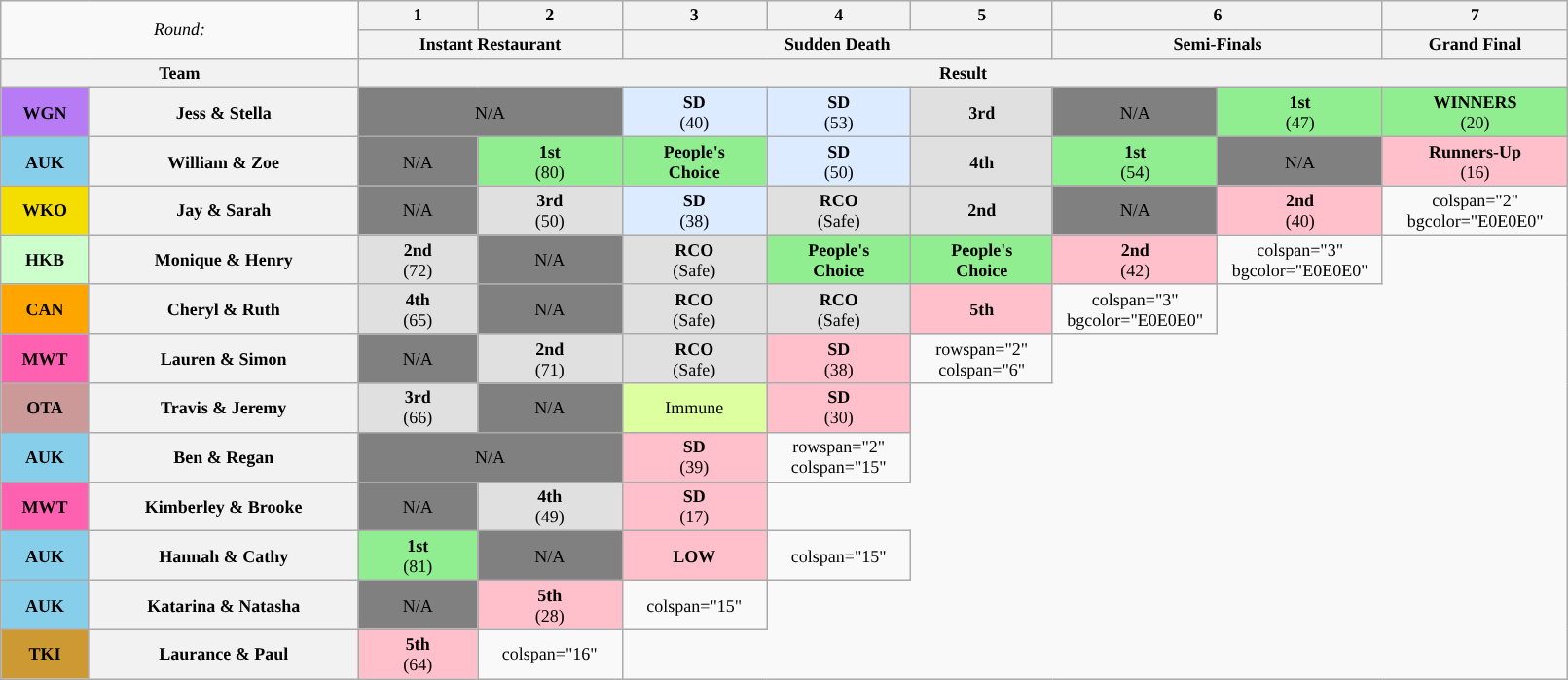<table class="wikitable" style="text-align: center; font-size: 9pt; line-height:14px; width:85%">
<tr>
<td colspan="2" rowspan="2"><em>Round:</em></td>
<th style="width:5%;">1</th>
<th style="width:5%;">2</th>
<th style="width:5%;">3</th>
<th style="width:5%;">4</th>
<th style="width:5%;">5</th>
<th colspan="2" style="width:5%;">6</th>
<th style="width:5%;">7</th>
</tr>
<tr>
<th colspan="2">Instant Restaurant</th>
<th colspan="3">Sudden Death</th>
<th colspan="2" text-align="center">Semi-Finals</th>
<th>Grand Final</th>
</tr>
<tr>
<th style="width:15%;" colspan="2">Team</th>
<th colspan="8">Result</th>
</tr>
<tr>
<th scope="row" align="center" style="background:#B87BF6;"><strong>WGN</strong></th>
<th>Jess & Stella</th>
<td bgcolor="808080" colspan="2">N/A</td>
<td bgcolor="DCEBFF"><strong>SD</strong><br>(40)</td>
<td bgcolor="DCEBFF"><strong>SD</strong><br>(53)</td>
<td bgcolor="E0E0E0"><strong>3rd</strong><br></td>
<td bgcolor="808080">N/A</td>
<td bgcolor="lightgreen"><strong>1st</strong><br>(47)</td>
<td bgcolor="lightgreen"><strong>WINNERS</strong><br>(20)</td>
</tr>
<tr>
<th scope="row" align="center" style="background-color:skyblue;"><strong>AUK</strong></th>
<th>William & Zoe</th>
<td bgcolor="808080">N/A</td>
<td bgcolor="lightgreen"><strong>1st</strong><br>(80)</td>
<td bgcolor="lightgreen"><strong>People's</strong><br><strong>Choice</strong></td>
<td bgcolor="DCEBFF"><strong>SD</strong><br>(50)</td>
<td bgcolor="E0E0E0"><strong>4th</strong><br></td>
<td bgcolor="lightgreen"><strong>1st</strong><br>(54)</td>
<td bgcolor="808080">N/A</td>
<td bgcolor="pink"><strong>Runners-Up</strong><br>(16)</td>
</tr>
<tr>
<th scope="row" align="center" style='background:#F4DE00;'><strong>WKO</strong></th>
<th>Jay & Sarah</th>
<td bgcolor="808080">N/A</td>
<td bgcolor="E0E0E0"><strong>3rd</strong><br>(50)</td>
<td bgcolor="DCEBFF"><strong>SD</strong><br>(38)</td>
<td bgcolor="E0E0E0"><strong>RCO</strong><br>(Safe)</td>
<td bgcolor="E0E0E0"><strong>2nd</strong><br></td>
<td bgcolor="808080">N/A</td>
<td bgcolor="pink"><strong>2nd</strong><br>(40)</td>
<td>colspan="2" bgcolor="E0E0E0" </td>
</tr>
<tr>
<th scope="row" align="center" style="background:#CCFFCC;"><strong>HKB</strong></th>
<th>Monique & Henry</th>
<td bgcolor="E0E0E0"><strong>2nd</strong><br>(72)</td>
<td bgcolor="808080">N/A</td>
<td bgcolor="E0E0E0"><strong>RCO</strong><br>(Safe)</td>
<td bgcolor="lightgreen"><strong>People's</strong><br><strong>Choice</strong></td>
<td bgcolor="lightgreen"><strong>People's</strong><br><strong>Choice</strong></td>
<td bgcolor="pink"><strong>2nd</strong><br>(42)</td>
<td>colspan="3" bgcolor="E0E0E0" </td>
</tr>
<tr>
<th scope="row" align="center" style="background:orange;"><strong>CAN</strong></th>
<th>Cheryl & Ruth</th>
<td bgcolor="E0E0E0"><strong>4th</strong><br>(65)</td>
<td bgcolor="808080">N/A</td>
<td bgcolor="E0E0E0"><strong>RCO</strong><br>(Safe)</td>
<td bgcolor="E0E0E0"><strong>RCO</strong><br>(Safe)</td>
<td bgcolor="pink"><strong>5th</strong><br></td>
<td>colspan="3" bgcolor="E0E0E0" </td>
</tr>
<tr>
<th scope="row" align="center" style="background:#FF61B1;"><strong>MWT</strong></th>
<th>Lauren & Simon</th>
<td bgcolor="808080">N/A</td>
<td bgcolor="E0E0E0"><strong>2nd</strong><br>(71)</td>
<td bgcolor="E0E0E0"><strong>RCO</strong><br>(Safe)</td>
<td bgcolor="Pink"><strong>SD</strong><br>(38)</td>
<td>rowspan="2" colspan="6"  </td>
</tr>
<tr>
<th scope="row" align="center" style="background-color:#CC9999;"><strong>OTA</strong></th>
<th>Travis & Jeremy</th>
<td bgcolor="E0E0E0"><strong>3rd</strong><br>(66)</td>
<td bgcolor="808080">N/A</td>
<td bgcolor="DDFF9F">Immune</td>
<td bgcolor="Pink"><strong>SD</strong><br>(30)</td>
</tr>
<tr>
<th scope="row" align="center" style="background-color:skyblue;"><strong>AUK</strong></th>
<th>Ben & Regan</th>
<td bgcolor="808080" colspan="2">N/A</td>
<td bgcolor="pink"><strong>SD</strong><br>(39)</td>
<td>rowspan="2" colspan="15"  </td>
</tr>
<tr>
<th scope="row" align="center" style="background:#FF61B1;"><strong>MWT</strong></th>
<th>Kimberley & Brooke</th>
<td bgcolor="808080">N/A</td>
<td bgcolor="E0E0E0"><strong>4th</strong><br>(49)</td>
<td bgcolor="pink"><strong>SD</strong><br>(17)</td>
</tr>
<tr>
<th scope="row" align="center" style="background-color:skyblue;"><strong>AUK</strong></th>
<th>Hannah & Cathy</th>
<td bgcolor="lightgreen"><strong>1st</strong><br>(81)</td>
<td bgcolor="808080">N/A</td>
<td bgcolor="pink"><strong>LOW</strong></td>
<td>colspan="15"  </td>
</tr>
<tr>
<th scope="row" align="center" style="background-color:skyblue;"><strong>AUK</strong></th>
<th>Katarina & Natasha</th>
<td bgcolor="808080">N/A</td>
<td bgcolor="pink"><strong>5th</strong><br>(28)</td>
<td>colspan="15"  </td>
</tr>
<tr>
<th scope="row" align="center" style="background:#CC9933;"><strong>TKI</strong></th>
<th>Laurance & Paul</th>
<td bgcolor="pink"><strong>5th</strong><br>(64)</td>
<td>colspan="16"  </td>
</tr>
</table>
